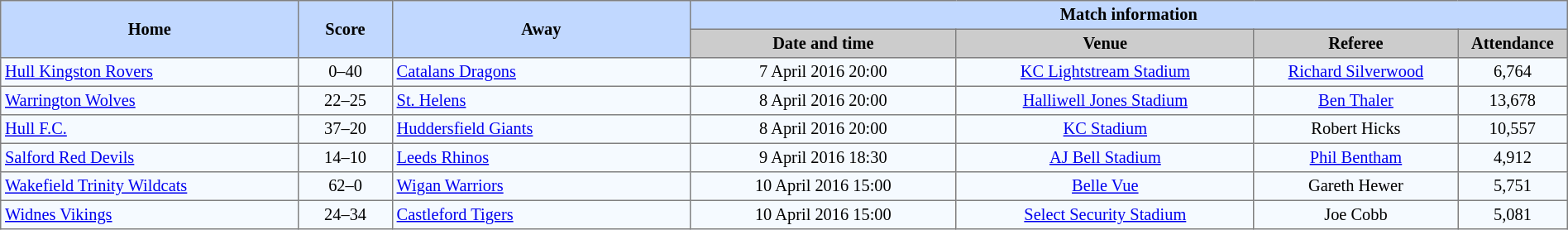<table border=1 style="border-collapse:collapse; font-size:85%; text-align:center;" cellpadding=3 cellspacing=0 width=100%>
<tr bgcolor=#C1D8FF>
<th rowspan=2 width=19%>Home</th>
<th rowspan=2 width=6%>Score</th>
<th rowspan=2 width=19%>Away</th>
<th colspan=6>Match information</th>
</tr>
<tr bgcolor=#CCCCCC>
<th width=17%>Date and time</th>
<th width=19%>Venue</th>
<th width=13%>Referee</th>
<th width=7%>Attendance</th>
</tr>
<tr bgcolor=#F5FAFF>
<td align=left> <a href='#'>Hull Kingston Rovers</a></td>
<td>0–40</td>
<td align=left> <a href='#'>Catalans Dragons</a></td>
<td>7 April 2016 20:00</td>
<td><a href='#'>KC Lightstream Stadium</a></td>
<td><a href='#'>Richard Silverwood</a></td>
<td>6,764</td>
</tr>
<tr bgcolor=#F5FAFF>
<td align=left> <a href='#'>Warrington Wolves</a></td>
<td>22–25</td>
<td align=left> <a href='#'>St. Helens</a></td>
<td>8 April 2016 20:00</td>
<td><a href='#'>Halliwell Jones Stadium</a></td>
<td><a href='#'>Ben Thaler</a></td>
<td>13,678</td>
</tr>
<tr bgcolor=#F5FAFF>
<td align=left> <a href='#'>Hull F.C.</a></td>
<td>37–20</td>
<td align=left> <a href='#'>Huddersfield Giants</a></td>
<td>8 April 2016 20:00</td>
<td><a href='#'>KC Stadium</a></td>
<td>Robert Hicks</td>
<td>10,557</td>
</tr>
<tr bgcolor=#F5FAFF>
<td align=left> <a href='#'>Salford Red Devils</a></td>
<td>14–10</td>
<td align=left> <a href='#'>Leeds Rhinos</a></td>
<td>9 April 2016 18:30</td>
<td><a href='#'>AJ Bell Stadium</a></td>
<td><a href='#'>Phil Bentham</a></td>
<td>4,912</td>
</tr>
<tr bgcolor=#F5FAFF>
<td align=left> <a href='#'>Wakefield Trinity Wildcats</a></td>
<td>62–0</td>
<td align=left> <a href='#'>Wigan Warriors</a></td>
<td>10 April 2016 15:00</td>
<td><a href='#'>Belle Vue</a></td>
<td>Gareth Hewer</td>
<td>5,751</td>
</tr>
<tr bgcolor=#F5FAFF>
<td align=left> <a href='#'>Widnes Vikings</a></td>
<td>24–34</td>
<td align=left> <a href='#'>Castleford Tigers</a></td>
<td>10 April 2016 15:00</td>
<td><a href='#'>Select Security Stadium</a></td>
<td>Joe Cobb</td>
<td>5,081</td>
</tr>
</table>
